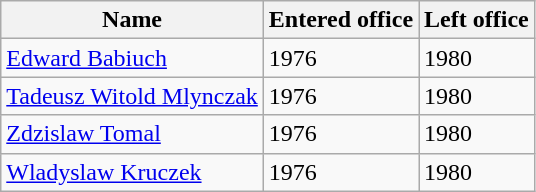<table class="wikitable">
<tr>
<th>Name</th>
<th>Entered office</th>
<th>Left office</th>
</tr>
<tr>
<td><a href='#'>Edward Babiuch</a></td>
<td>1976</td>
<td>1980</td>
</tr>
<tr>
<td><a href='#'>Tadeusz Witold Mlynczak</a></td>
<td>1976</td>
<td>1980</td>
</tr>
<tr>
<td><a href='#'>Zdzislaw Tomal</a></td>
<td>1976</td>
<td>1980</td>
</tr>
<tr>
<td><a href='#'>Wladyslaw Kruczek</a></td>
<td>1976</td>
<td>1980</td>
</tr>
</table>
